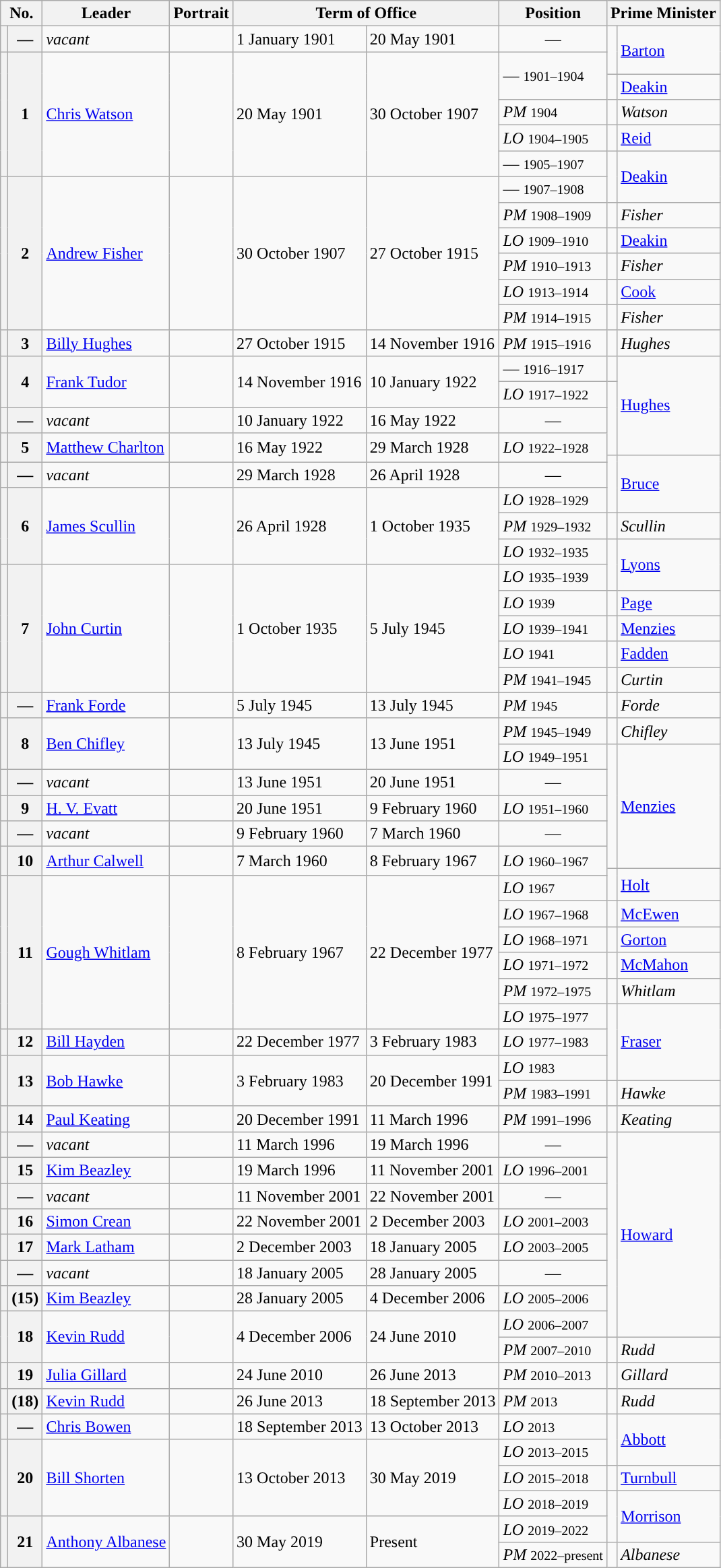<table class="wikitable">
<tr>
<th colspan="2">No.</th>
<th>Leader</th>
<th>Portrait</th>
<th colspan="2">Term of Office</th>
<th>Position</th>
<th colspan="2">Prime Minister</th>
</tr>
<tr>
<th style="background-color: "></th>
<th>—</th>
<td><em>vacant</em></td>
<td></td>
<td>1 January 1901</td>
<td>20 May 1901</td>
<td align="center">—</td>
<td style="border:solid 0 gray; background: "></td>
<td rowspan="2"><a href='#'>Barton</a></td>
</tr>
<tr>
<th rowspan="5" style="background-color: "></th>
<th rowspan="5">1</th>
<td rowspan="5"><a href='#'>Chris Watson</a></td>
<td rowspan="5"></td>
<td rowspan="5">20 May 1901</td>
<td rowspan="5">30 October 1907</td>
<td rowspan="2">— <small>1901–1904</small></td>
<td height="15" style="border:solid 0 gray; background: "></td>
</tr>
<tr>
<td style="background-color: "></td>
<td><a href='#'>Deakin</a></td>
</tr>
<tr>
<td><em>PM</em> <small>1904</small></td>
<td style="background-color: "></td>
<td><em>Watson</em></td>
</tr>
<tr>
<td><em>LO</em> <small>1904–1905</small></td>
<td style="background-color: "></td>
<td><a href='#'>Reid</a></td>
</tr>
<tr>
<td>— <small>1905–1907</small></td>
<td style="border:solid 0 gray; background: "></td>
<td rowspan="2"><a href='#'>Deakin</a></td>
</tr>
<tr>
<th rowspan="6" style="background-color: "></th>
<th rowspan="6">2</th>
<td rowspan="6"><a href='#'>Andrew Fisher</a></td>
<td rowspan="6"></td>
<td rowspan="6">30 October 1907</td>
<td rowspan="6">27 October 1915</td>
<td>— <small>1907–1908</small></td>
<td height="15" style="border:solid 0 gray; background: "></td>
</tr>
<tr>
<td><em>PM</em> <small>1908–1909</small></td>
<td style="background-color: "></td>
<td><em>Fisher</em></td>
</tr>
<tr>
<td><em>LO</em> <small>1909–1910</small></td>
<td style="background-color: "></td>
<td><a href='#'>Deakin</a></td>
</tr>
<tr>
<td><em>PM</em> <small>1910–1913</small></td>
<td style="background-color: "></td>
<td><em>Fisher</em></td>
</tr>
<tr>
<td><em>LO</em> <small>1913–1914</small></td>
<td style="background-color: "></td>
<td><a href='#'>Cook</a></td>
</tr>
<tr>
<td><em>PM</em> <small>1914–1915</small></td>
<td style="background-color: "></td>
<td><em>Fisher</em></td>
</tr>
<tr>
<th style="background-color: "></th>
<th>3</th>
<td><a href='#'>Billy Hughes</a></td>
<td></td>
<td>27 October 1915</td>
<td>14 November 1916</td>
<td><em>PM</em> <small>1915–1916</small></td>
<td style="background-color: "></td>
<td><em>Hughes</em></td>
</tr>
<tr>
<th rowspan="2" style="background-color: "></th>
<th rowspan="2">4</th>
<td rowspan="2"><a href='#'>Frank Tudor</a></td>
<td rowspan="2"></td>
<td rowspan="2">14 November 1916</td>
<td rowspan="2">10 January 1922</td>
<td>— <small>1916–1917</small></td>
<td style="background-color: "></td>
<td rowspan="4"><a href='#'>Hughes</a></td>
</tr>
<tr>
<td><em>LO</em> <small>1917–1922</small></td>
<td rowspan="2" style="border-bottom:solid 0 gray; background: "></td>
</tr>
<tr>
<th style="background-color: "></th>
<th>—</th>
<td><em>vacant</em></td>
<td></td>
<td>10 January 1922</td>
<td>16 May 1922</td>
<td align="center">—</td>
</tr>
<tr>
<th rowspan="2" style="background-color: "></th>
<th rowspan="2">5</th>
<td rowspan="2"><a href='#'>Matthew Charlton</a></td>
<td rowspan="2"></td>
<td rowspan="2">16 May 1922</td>
<td rowspan="2">29 March 1928</td>
<td rowspan="2"><em>LO</em> <small>1922–1928</small></td>
<td height="15" style="border-top:solid 0 gray; background: "></td>
</tr>
<tr>
<td style="border-bottom:solid 0 gray; background: "></td>
<td rowspan="3"><a href='#'>Bruce</a></td>
</tr>
<tr>
<th style="background-color: "></th>
<th>—</th>
<td><em>vacant</em></td>
<td></td>
<td>29 March 1928</td>
<td>26 April 1928</td>
<td align="center">—</td>
<td style="border:solid 0 gray; background: "></td>
</tr>
<tr>
<th rowspan="3" style="background-color: "></th>
<th rowspan="3">6</th>
<td rowspan="3"><a href='#'>James Scullin</a></td>
<td rowspan="3"></td>
<td rowspan="3">26 April 1928</td>
<td rowspan="3">1 October 1935</td>
<td><em>LO</em> <small>1928–1929</small></td>
<td height="15" style="border-top:solid 0 gray; background: "></td>
</tr>
<tr>
<td><em>PM</em> <small>1929–1932</small></td>
<td style="background-color: "></td>
<td><em>Scullin</em></td>
</tr>
<tr>
<td><em>LO</em> <small>1932–1935</small></td>
<td rowspan="2" style="background-color: "></td>
<td rowspan="2"><a href='#'>Lyons</a></td>
</tr>
<tr>
<th rowspan="5" style="background-color: "></th>
<th rowspan="5">7</th>
<td rowspan="5"><a href='#'>John Curtin</a></td>
<td rowspan="5"></td>
<td rowspan="5">1 October 1935</td>
<td rowspan="5">5 July 1945</td>
<td><em>LO</em> <small>1935–1939</small></td>
</tr>
<tr>
<td><em>LO</em> <small>1939</small></td>
<td style="background-color: "></td>
<td><a href='#'>Page</a></td>
</tr>
<tr>
<td><em>LO</em> <small>1939–1941</small></td>
<td style="background-color: "></td>
<td><a href='#'>Menzies</a></td>
</tr>
<tr>
<td><em>LO</em> <small>1941</small></td>
<td style="background-color: "></td>
<td><a href='#'>Fadden</a></td>
</tr>
<tr>
<td><em>PM</em> <small>1941–1945</small></td>
<td style="background-color: "></td>
<td><em>Curtin</em></td>
</tr>
<tr>
<th style="background-color: "></th>
<th>—</th>
<td><a href='#'>Frank Forde</a></td>
<td></td>
<td>5 July 1945</td>
<td>13 July 1945</td>
<td><em>PM</em> <small>1945</small></td>
<td style="background-color: "></td>
<td><em>Forde</em></td>
</tr>
<tr>
<th rowspan="2" style="background-color: "></th>
<th rowspan="2">8</th>
<td rowspan="2"><a href='#'>Ben Chifley</a></td>
<td rowspan="2"></td>
<td rowspan="2">13 July 1945</td>
<td rowspan="2">13 June 1951</td>
<td><em>PM</em> <small>1945–1949</small></td>
<td style="background-color: "></td>
<td><em>Chifley</em></td>
</tr>
<tr>
<td><em>LO</em> <small>1949–1951</small></td>
<td rowspan="4" style="border-bottom:solid 0 gray; background: "></td>
<td rowspan="5"><a href='#'>Menzies</a></td>
</tr>
<tr>
<th style="background-color: "></th>
<th>—</th>
<td><em>vacant</em></td>
<td></td>
<td>13 June 1951</td>
<td>20 June 1951</td>
<td align="center">—</td>
</tr>
<tr>
<th style="background-color: "></th>
<th>9</th>
<td><a href='#'>H. V. Evatt</a></td>
<td></td>
<td>20 June 1951</td>
<td>9 February 1960</td>
<td><em>LO</em> <small>1951–1960</small></td>
</tr>
<tr>
<th style="background-color: "></th>
<th>—</th>
<td><em>vacant</em></td>
<td></td>
<td>9 February 1960</td>
<td>7 March 1960</td>
<td align="center">—</td>
</tr>
<tr>
<th rowspan="2" style="background-color: "></th>
<th rowspan="2">10</th>
<td rowspan="2"><a href='#'>Arthur Calwell</a></td>
<td rowspan="2"></td>
<td rowspan="2">7 March 1960</td>
<td rowspan="2">8 February 1967</td>
<td rowspan="2"><em>LO</em> <small>1960–1967</small></td>
<td height="15" style="border-top:solid 0 gray; background: "></td>
</tr>
<tr>
<td style="border:solid 0 gray; background: "></td>
<td rowspan="2"><a href='#'>Holt</a></td>
</tr>
<tr>
<th rowspan="6" style="background-color: "></th>
<th rowspan="6">11</th>
<td rowspan="6"><a href='#'>Gough Whitlam</a></td>
<td rowspan="6"></td>
<td rowspan="6">8 February 1967</td>
<td rowspan="6">22 December 1977</td>
<td><em>LO</em> <small>1967</small></td>
<td height="15" style="border:solid 0 gray; background: "></td>
</tr>
<tr>
<td><em>LO</em> <small>1967–1968</small></td>
<td style="background-color: "></td>
<td><a href='#'>McEwen</a></td>
</tr>
<tr>
<td><em>LO</em> <small>1968–1971</small></td>
<td style="background-color: "></td>
<td><a href='#'>Gorton</a></td>
</tr>
<tr>
<td><em>LO</em> <small>1971–1972</small></td>
<td style="background-color: "></td>
<td><a href='#'>McMahon</a></td>
</tr>
<tr>
<td><em>PM</em> <small>1972–1975</small></td>
<td style="background-color: "></td>
<td><em>Whitlam</em></td>
</tr>
<tr>
<td><em>LO</em> <small>1975–1977</small></td>
<td rowspan="3" style="background-color: "></td>
<td rowspan="3"><a href='#'>Fraser</a></td>
</tr>
<tr>
<th style="background-color: "></th>
<th>12</th>
<td><a href='#'>Bill Hayden</a></td>
<td></td>
<td>22 December 1977</td>
<td>3 February 1983</td>
<td><em>LO</em> <small>1977–1983</small></td>
</tr>
<tr>
<th rowspan="2" style="background-color: "></th>
<th rowspan="2">13</th>
<td rowspan="2"><a href='#'>Bob Hawke</a></td>
<td rowspan="2"></td>
<td rowspan="2">3 February 1983</td>
<td rowspan="2">20 December 1991</td>
<td><em>LO</em> <small>1983</small></td>
</tr>
<tr>
<td><em>PM</em> <small>1983–1991</small></td>
<td style="background-color: "></td>
<td><em>Hawke</em></td>
</tr>
<tr>
<th style="background-color: "></th>
<th>14</th>
<td><a href='#'>Paul Keating</a></td>
<td></td>
<td>20 December 1991</td>
<td>11 March 1996</td>
<td><em>PM</em> <small>1991–1996</small></td>
<td style="background-color: "></td>
<td><em>Keating</em></td>
</tr>
<tr>
<th style="background-color: "></th>
<th>—</th>
<td><em>vacant</em></td>
<td></td>
<td>11 March 1996</td>
<td>19 March 1996</td>
<td align="center">—</td>
<td rowspan="8" style="background-color: "></td>
<td rowspan="8"><a href='#'>Howard</a></td>
</tr>
<tr>
<th style="background-color: "></th>
<th>15</th>
<td><a href='#'>Kim Beazley</a></td>
<td></td>
<td>19 March 1996</td>
<td>11 November 2001</td>
<td><em>LO</em> <small>1996–2001</small></td>
</tr>
<tr>
<th style="background-color: "></th>
<th>—</th>
<td><em>vacant</em></td>
<td></td>
<td>11 November 2001</td>
<td>22 November 2001</td>
<td align="center">—</td>
</tr>
<tr>
<th style="background-color: "></th>
<th>16</th>
<td><a href='#'>Simon Crean</a></td>
<td></td>
<td>22 November 2001</td>
<td>2 December 2003</td>
<td><em>LO</em> <small>2001–2003</small></td>
</tr>
<tr>
<th style="background-color: "></th>
<th>17</th>
<td><a href='#'>Mark Latham</a></td>
<td></td>
<td>2 December 2003</td>
<td>18 January 2005</td>
<td><em>LO</em> <small>2003–2005</small></td>
</tr>
<tr>
<th style="background-color: "></th>
<th>—</th>
<td><em>vacant</em></td>
<td></td>
<td>18 January 2005</td>
<td>28 January 2005</td>
<td align="center">—</td>
</tr>
<tr>
<th style="background-color: "></th>
<th>(15)</th>
<td><a href='#'>Kim Beazley</a></td>
<td></td>
<td>28 January 2005</td>
<td>4 December 2006</td>
<td><em>LO</em> <small>2005–2006</small></td>
</tr>
<tr>
<th rowspan="2" style="background-color: "></th>
<th rowspan="2">18</th>
<td rowspan="2"><a href='#'>Kevin Rudd</a></td>
<td rowspan="2"></td>
<td rowspan="2">4 December 2006</td>
<td rowspan="2">24 June 2010</td>
<td><em>LO</em> <small>2006–2007</small></td>
</tr>
<tr>
<td><em>PM</em> <small>2007–2010</small></td>
<td style="background-color: "></td>
<td><em>Rudd</em></td>
</tr>
<tr>
<th style="background-color: "></th>
<th>19</th>
<td><a href='#'>Julia Gillard</a></td>
<td></td>
<td>24 June 2010</td>
<td>26 June 2013</td>
<td><em>PM</em> <small>2010–2013</small></td>
<td style="background-color: "></td>
<td><em>Gillard</em></td>
</tr>
<tr>
<th style="background-color: "></th>
<th>(18)</th>
<td><a href='#'>Kevin Rudd</a></td>
<td></td>
<td>26 June 2013</td>
<td>18 September 2013</td>
<td><em>PM</em> <small>2013</small></td>
<td style="background-color: "></td>
<td><em>Rudd</em></td>
</tr>
<tr>
<th style="background-color: "></th>
<th>—</th>
<td><a href='#'>Chris Bowen</a></td>
<td></td>
<td>18 September 2013</td>
<td>13 October 2013</td>
<td><em>LO</em> <small>2013</small></td>
<td rowspan="2" style="background-color: "></td>
<td rowspan="2"><a href='#'>Abbott</a></td>
</tr>
<tr>
<th rowspan="3" style="background-color: "></th>
<th rowspan="3">20</th>
<td rowspan="3"><a href='#'>Bill Shorten</a></td>
<td rowspan="3"></td>
<td rowspan="3">13 October 2013</td>
<td rowspan="3">30 May 2019</td>
<td><em>LO</em> <small>2013–2015</small></td>
</tr>
<tr>
<td><em>LO</em> <small>2015–2018</small></td>
<td style="background-color: "></td>
<td><a href='#'>Turnbull</a></td>
</tr>
<tr>
<td><em>LO</em> <small>2018–2019</small></td>
<td rowspan="2" style="background-color: "></td>
<td rowspan="2"><a href='#'>Morrison</a></td>
</tr>
<tr>
<th rowspan="2" style="background-color: "></th>
<th rowspan="2">21</th>
<td rowspan="2"><a href='#'>Anthony Albanese</a></td>
<td rowspan="2"></td>
<td rowspan="2">30 May 2019</td>
<td rowspan="2">Present</td>
<td><em>LO</em> <small>2019–2022</small></td>
</tr>
<tr>
<td><em>PM</em> <small>2022–present</small></td>
<td style="background-color: "></td>
<td><em>Albanese</em></td>
</tr>
</table>
